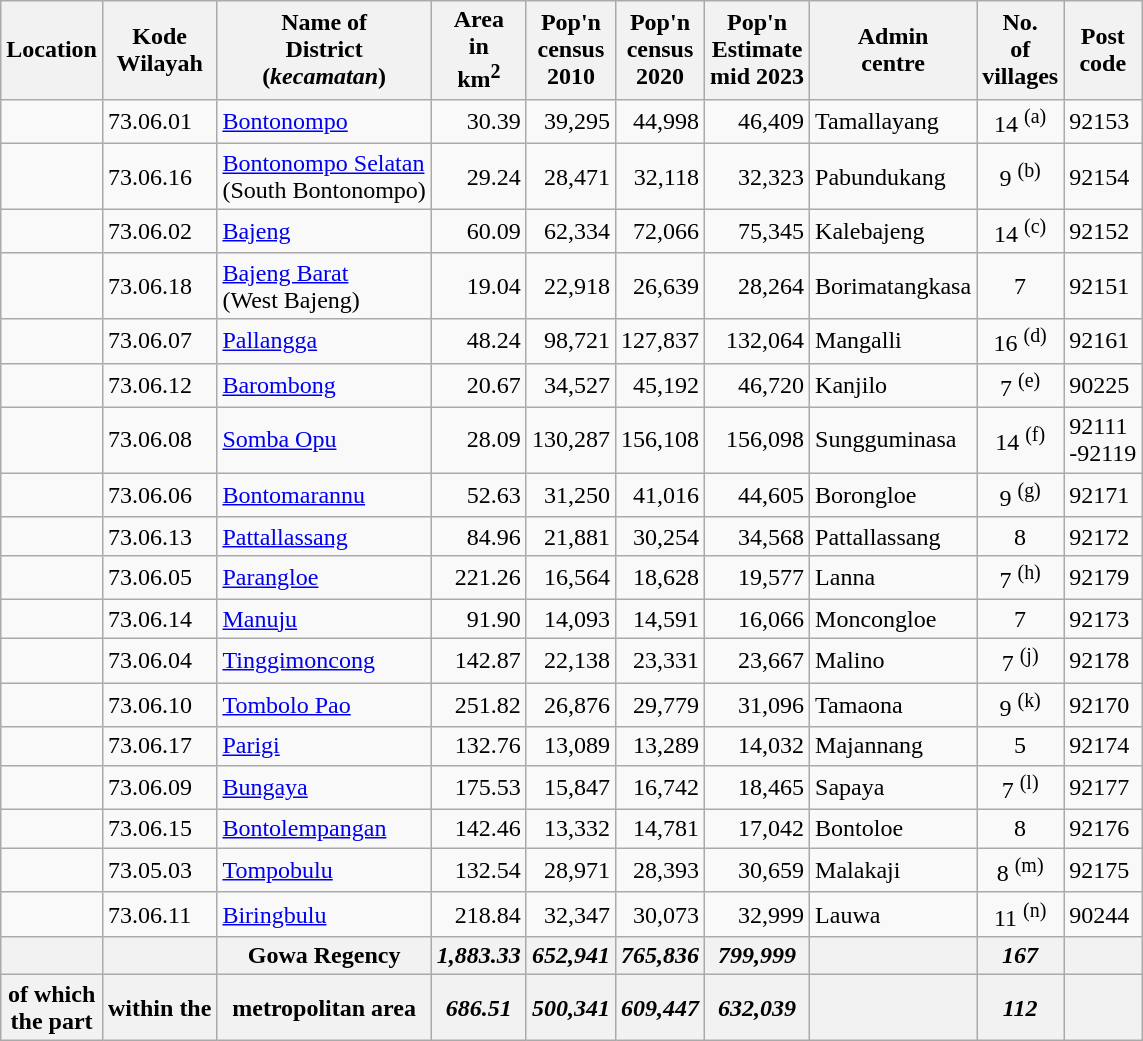<table class="sortable wikitable">
<tr>
<th>Location</th>
<th>Kode <br>Wilayah</th>
<th>Name of<br>District<br>(<em>kecamatan</em>)</th>
<th>Area <br>in <br>km<sup>2</sup></th>
<th>Pop'n<br>census<br>2010</th>
<th>Pop'n<br>census<br>2020</th>
<th>Pop'n<br>Estimate<br>mid 2023</th>
<th>Admin<br>centre</th>
<th>No. <br>of <br>villages</th>
<th>Post<br>code</th>
</tr>
<tr>
<td></td>
<td>73.06.01</td>
<td><a href='#'>Bontonompo</a></td>
<td align="right">30.39</td>
<td align="right">39,295</td>
<td align="right">44,998</td>
<td align="right">46,409</td>
<td>Tamallayang</td>
<td align="center">14 <sup>(a)</sup></td>
<td>92153</td>
</tr>
<tr>
<td></td>
<td>73.06.16</td>
<td><a href='#'>Bontonompo Selatan</a> <br>(South Bontonompo)</td>
<td align="right">29.24</td>
<td align="right">28,471</td>
<td align="right">32,118</td>
<td align="right">32,323</td>
<td>Pabundukang</td>
<td align="center">9 <sup>(b)</sup></td>
<td>92154</td>
</tr>
<tr>
<td></td>
<td>73.06.02</td>
<td><a href='#'>Bajeng</a></td>
<td align="right">60.09</td>
<td align="right">62,334</td>
<td align="right">72,066</td>
<td align="right">75,345</td>
<td>Kalebajeng</td>
<td align="center">14 <sup>(c)</sup></td>
<td>92152</td>
</tr>
<tr>
<td></td>
<td>73.06.18</td>
<td><a href='#'>Bajeng Barat</a> <br>(West Bajeng)</td>
<td align="right">19.04</td>
<td align="right">22,918</td>
<td align="right">26,639</td>
<td align="right">28,264</td>
<td>Borimatangkasa</td>
<td align="center">7</td>
<td>92151</td>
</tr>
<tr>
<td></td>
<td>73.06.07</td>
<td><a href='#'>Pallangga</a></td>
<td align="right">48.24</td>
<td align="right">98,721</td>
<td align="right">127,837</td>
<td align="right">132,064</td>
<td>Mangalli</td>
<td align="center">16 <sup>(d)</sup></td>
<td>92161</td>
</tr>
<tr>
<td></td>
<td>73.06.12</td>
<td><a href='#'>Barombong</a></td>
<td align="right">20.67</td>
<td align="right">34,527</td>
<td align="right">45,192</td>
<td align="right">46,720</td>
<td>Kanjilo</td>
<td align="center">7 <sup>(e)</sup></td>
<td>90225</td>
</tr>
<tr>
<td></td>
<td>73.06.08</td>
<td><a href='#'>Somba Opu</a></td>
<td align="right">28.09</td>
<td align="right">130,287</td>
<td align="right">156,108</td>
<td align="right">156,098</td>
<td>Sungguminasa</td>
<td align="center">14 <sup>(f)</sup></td>
<td>92111<br>-92119</td>
</tr>
<tr>
<td></td>
<td>73.06.06</td>
<td><a href='#'>Bontomarannu</a></td>
<td align="right">52.63</td>
<td align="right">31,250</td>
<td align="right">41,016</td>
<td align="right">44,605</td>
<td>Borongloe</td>
<td align="center">9 <sup>(g)</sup></td>
<td>92171</td>
</tr>
<tr>
<td></td>
<td>73.06.13</td>
<td><a href='#'>Pattallassang</a></td>
<td align="right">84.96</td>
<td align="right">21,881</td>
<td align="right">30,254</td>
<td align="right">34,568</td>
<td>Pattallassang</td>
<td align="center">8</td>
<td>92172</td>
</tr>
<tr>
<td></td>
<td>73.06.05</td>
<td><a href='#'>Parangloe</a></td>
<td align="right">221.26</td>
<td align="right">16,564</td>
<td align="right">18,628</td>
<td align="right">19,577</td>
<td>Lanna</td>
<td align="center">7 <sup>(h)</sup></td>
<td>92179</td>
</tr>
<tr>
<td></td>
<td>73.06.14</td>
<td><a href='#'>Manuju</a></td>
<td align="right">91.90</td>
<td align="right">14,093</td>
<td align="right">14,591</td>
<td align="right">16,066</td>
<td>Moncongloe</td>
<td align="center">7</td>
<td>92173</td>
</tr>
<tr>
<td></td>
<td>73.06.04</td>
<td><a href='#'>Tinggimoncong</a></td>
<td align="right">142.87</td>
<td align="right">22,138</td>
<td align="right">23,331</td>
<td align="right">23,667</td>
<td>Malino</td>
<td align="center">7 <sup>(j)</sup></td>
<td>92178</td>
</tr>
<tr>
<td></td>
<td>73.06.10</td>
<td><a href='#'>Tombolo Pao</a></td>
<td align="right">251.82</td>
<td align="right">26,876</td>
<td align="right">29,779</td>
<td align="right">31,096</td>
<td>Tamaona</td>
<td align="center">9 <sup>(k)</sup></td>
<td>92170</td>
</tr>
<tr>
<td></td>
<td>73.06.17</td>
<td><a href='#'>Parigi</a></td>
<td align="right">132.76</td>
<td align="right">13,089</td>
<td align="right">13,289</td>
<td align="right">14,032</td>
<td>Majannang</td>
<td align="center">5</td>
<td>92174</td>
</tr>
<tr>
<td></td>
<td>73.06.09</td>
<td><a href='#'>Bungaya</a></td>
<td align="right">175.53</td>
<td align="right">15,847</td>
<td align="right">16,742</td>
<td align="right">18,465</td>
<td>Sapaya</td>
<td align="center">7 <sup>(l)</sup></td>
<td>92177</td>
</tr>
<tr>
<td></td>
<td>73.06.15</td>
<td><a href='#'>Bontolempangan</a></td>
<td align="right">142.46</td>
<td align="right">13,332</td>
<td align="right">14,781</td>
<td align="right">17,042</td>
<td>Bontoloe</td>
<td align="center">8</td>
<td>92176</td>
</tr>
<tr>
<td></td>
<td>73.05.03</td>
<td><a href='#'>Tompobulu</a></td>
<td align="right">132.54</td>
<td align="right">28,971</td>
<td align="right">28,393</td>
<td align="right">30,659</td>
<td>Malakaji</td>
<td align="center">8 <sup>(m)</sup></td>
<td>92175</td>
</tr>
<tr>
<td></td>
<td>73.06.11</td>
<td><a href='#'>Biringbulu</a></td>
<td align="right">218.84</td>
<td align="right">32,347</td>
<td align="right">30,073</td>
<td align="right">32,999</td>
<td>Lauwa</td>
<td align="center">11 <sup>(n)</sup></td>
<td>90244</td>
</tr>
<tr>
<th></th>
<th></th>
<th>Gowa Regency</th>
<th align="right"><em>1,883.33</em></th>
<th align="right"><em>652,941</em></th>
<th align="right"><em>765,836</em></th>
<th align="right"><em>799,999</em></th>
<th></th>
<th align="center"><em>167</em></th>
<th></th>
</tr>
<tr>
<th>of which<br> the part</th>
<th>within the</th>
<th>metropolitan area</th>
<th align="right"><em>686.51</em></th>
<th align="right"><em>500,341</em></th>
<th align="right"><em>609,447</em></th>
<th align="right"><em>632,039</em></th>
<th></th>
<th align="center"><em>112</em></th>
<th></th>
</tr>
</table>
